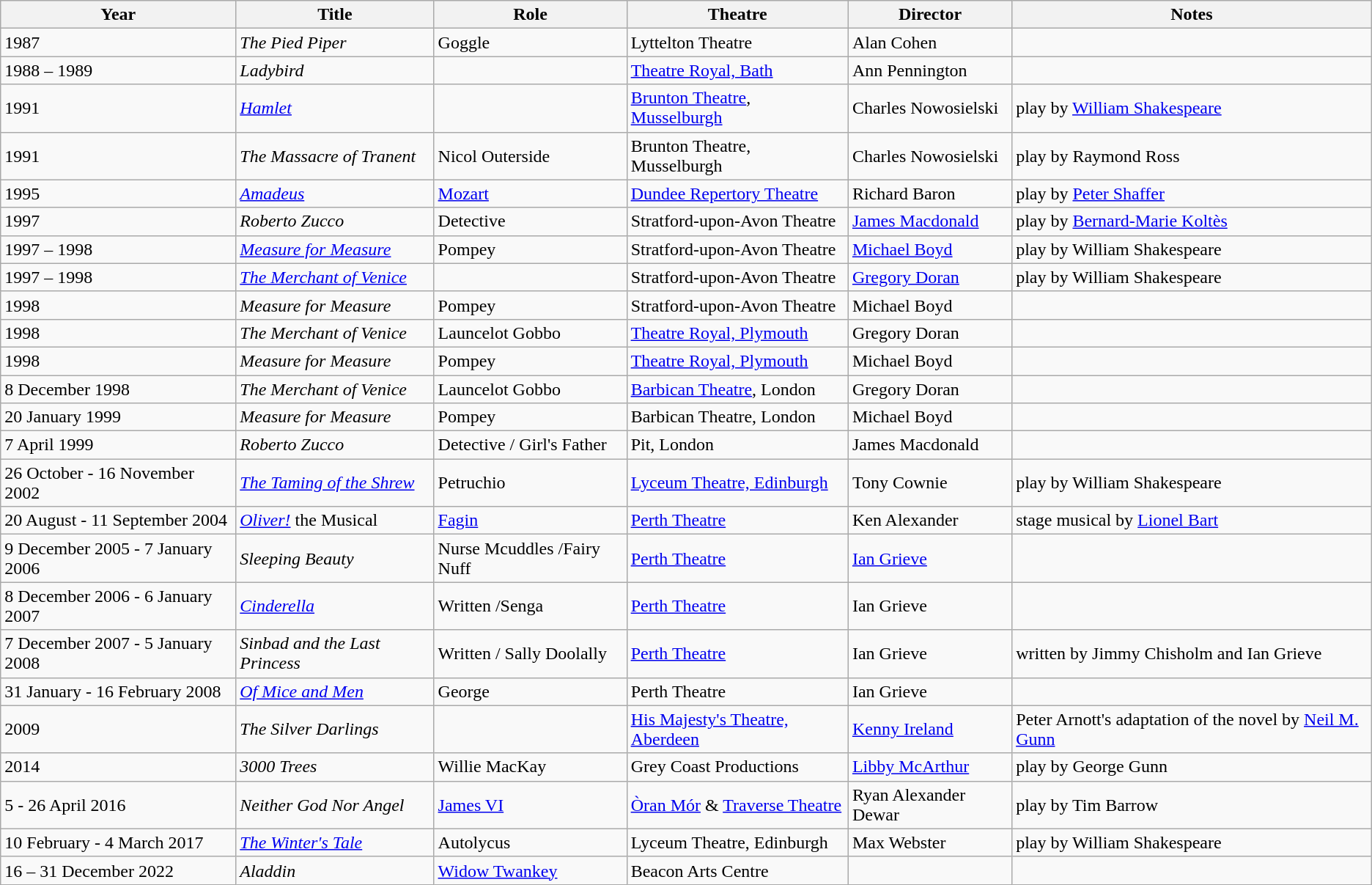<table class="wikitable">
<tr>
<th>Year</th>
<th>Title</th>
<th>Role</th>
<th>Theatre</th>
<th>Director</th>
<th>Notes</th>
</tr>
<tr>
<td>1987</td>
<td><em>The Pied Piper</em></td>
<td>Goggle</td>
<td>Lyttelton Theatre</td>
<td>Alan Cohen</td>
<td></td>
</tr>
<tr>
<td>1988 – 1989</td>
<td><em>Ladybird</em></td>
<td></td>
<td><a href='#'>Theatre Royal, Bath</a></td>
<td>Ann Pennington</td>
<td></td>
</tr>
<tr>
<td>1991</td>
<td><em><a href='#'>Hamlet</a></em></td>
<td></td>
<td><a href='#'>Brunton Theatre</a>, <a href='#'>Musselburgh</a></td>
<td>Charles Nowosielski</td>
<td>play by <a href='#'>William Shakespeare</a></td>
</tr>
<tr>
<td>1991</td>
<td><em>The Massacre of Tranent</em></td>
<td>Nicol Outerside</td>
<td>Brunton Theatre, Musselburgh</td>
<td>Charles Nowosielski</td>
<td>play by Raymond Ross</td>
</tr>
<tr>
<td>1995</td>
<td><em><a href='#'>Amadeus</a></em></td>
<td><a href='#'>Mozart</a></td>
<td><a href='#'>Dundee Repertory Theatre</a></td>
<td>Richard Baron</td>
<td>play by <a href='#'>Peter Shaffer</a></td>
</tr>
<tr>
<td>1997</td>
<td><em>Roberto Zucco</em></td>
<td>Detective</td>
<td>Stratford-upon-Avon Theatre</td>
<td><a href='#'>James Macdonald</a></td>
<td>play by <a href='#'>Bernard-Marie Koltès</a></td>
</tr>
<tr>
<td>1997 – 1998</td>
<td><em><a href='#'>Measure for Measure</a></em></td>
<td>Pompey</td>
<td>Stratford-upon-Avon Theatre</td>
<td><a href='#'>Michael Boyd</a></td>
<td>play by William Shakespeare</td>
</tr>
<tr>
<td>1997 – 1998</td>
<td><em><a href='#'>The Merchant of Venice</a></em></td>
<td></td>
<td>Stratford-upon-Avon Theatre</td>
<td><a href='#'>Gregory Doran</a></td>
<td>play by William Shakespeare</td>
</tr>
<tr>
<td>1998</td>
<td><em>Measure for Measure</em></td>
<td>Pompey</td>
<td>Stratford-upon-Avon Theatre</td>
<td>Michael Boyd</td>
<td></td>
</tr>
<tr>
<td>1998</td>
<td><em>The Merchant of Venice</em></td>
<td>Launcelot Gobbo</td>
<td><a href='#'>Theatre Royal, Plymouth</a></td>
<td>Gregory Doran</td>
<td></td>
</tr>
<tr>
<td>1998</td>
<td><em>Measure for Measure</em></td>
<td>Pompey</td>
<td><a href='#'>Theatre Royal, Plymouth</a></td>
<td>Michael Boyd</td>
<td></td>
</tr>
<tr>
<td>8 December 1998</td>
<td><em>The Merchant of Venice</em></td>
<td>Launcelot Gobbo</td>
<td><a href='#'>Barbican Theatre</a>, London</td>
<td>Gregory Doran</td>
<td></td>
</tr>
<tr>
<td>20 January 1999</td>
<td><em>Measure for Measure</em></td>
<td>Pompey</td>
<td>Barbican Theatre, London</td>
<td>Michael Boyd</td>
<td></td>
</tr>
<tr>
<td>7 April 1999</td>
<td><em>Roberto Zucco</em></td>
<td>Detective / Girl's Father</td>
<td>Pit, London</td>
<td>James Macdonald</td>
<td></td>
</tr>
<tr>
<td>26 October - 16 November 2002</td>
<td><em><a href='#'>The Taming of the Shrew</a></em></td>
<td>Petruchio</td>
<td><a href='#'>Lyceum Theatre, Edinburgh</a></td>
<td>Tony Cownie</td>
<td>play by William Shakespeare</td>
</tr>
<tr>
<td>20 August - 11 September 2004</td>
<td><em><a href='#'>Oliver!</a></em> the Musical</td>
<td><a href='#'>Fagin</a></td>
<td><a href='#'>Perth Theatre</a></td>
<td>Ken Alexander</td>
<td>stage musical by <a href='#'>Lionel Bart</a></td>
</tr>
<tr>
<td>9 December 2005 - 7 January 2006</td>
<td><em>Sleeping Beauty</em></td>
<td>Nurse Mcuddles /Fairy Nuff</td>
<td><a href='#'>Perth Theatre</a></td>
<td><a href='#'>Ian Grieve</a></td>
<td></td>
</tr>
<tr>
<td>8 December 2006 - 6 January 2007</td>
<td><em><a href='#'>Cinderella</a></em></td>
<td>Written /Senga</td>
<td><a href='#'>Perth Theatre</a></td>
<td>Ian Grieve</td>
<td></td>
</tr>
<tr>
<td>7 December 2007 - 5 January 2008</td>
<td><em>Sinbad and the Last Princess</em></td>
<td>Written / Sally Doolally</td>
<td><a href='#'>Perth Theatre</a></td>
<td>Ian Grieve</td>
<td>written by Jimmy Chisholm and Ian Grieve</td>
</tr>
<tr>
<td>31 January - 16 February 2008</td>
<td><em><a href='#'>Of Mice and Men</a></em></td>
<td>George</td>
<td>Perth Theatre</td>
<td>Ian Grieve</td>
<td></td>
</tr>
<tr>
<td>2009</td>
<td><em>The Silver Darlings</em></td>
<td></td>
<td><a href='#'>His Majesty's Theatre, Aberdeen</a></td>
<td><a href='#'>Kenny Ireland</a></td>
<td>Peter Arnott's adaptation of the novel by <a href='#'>Neil M. Gunn</a></td>
</tr>
<tr>
<td>2014</td>
<td><em>3000 Trees</em></td>
<td>Willie MacKay</td>
<td>Grey Coast Productions</td>
<td><a href='#'>Libby McArthur</a></td>
<td>play by George Gunn</td>
</tr>
<tr>
<td>5 - 26 April 2016</td>
<td><em>Neither God Nor Angel</em></td>
<td><a href='#'>James VI</a></td>
<td><a href='#'>Òran Mór</a> & <a href='#'>Traverse Theatre</a></td>
<td>Ryan Alexander Dewar</td>
<td>play by Tim Barrow</td>
</tr>
<tr>
<td>10 February - 4 March 2017</td>
<td><em><a href='#'>The Winter's Tale</a></em></td>
<td>Autolycus</td>
<td Royal Lyceum Theatre>Lyceum Theatre, Edinburgh</td>
<td>Max Webster</td>
<td>play by William Shakespeare</td>
</tr>
<tr>
<td>16 – 31 December 2022</td>
<td><em>Aladdin</em></td>
<td><a href='#'>Widow Twankey</a></td>
<td>Beacon Arts Centre</td>
<td></td>
</tr>
</table>
